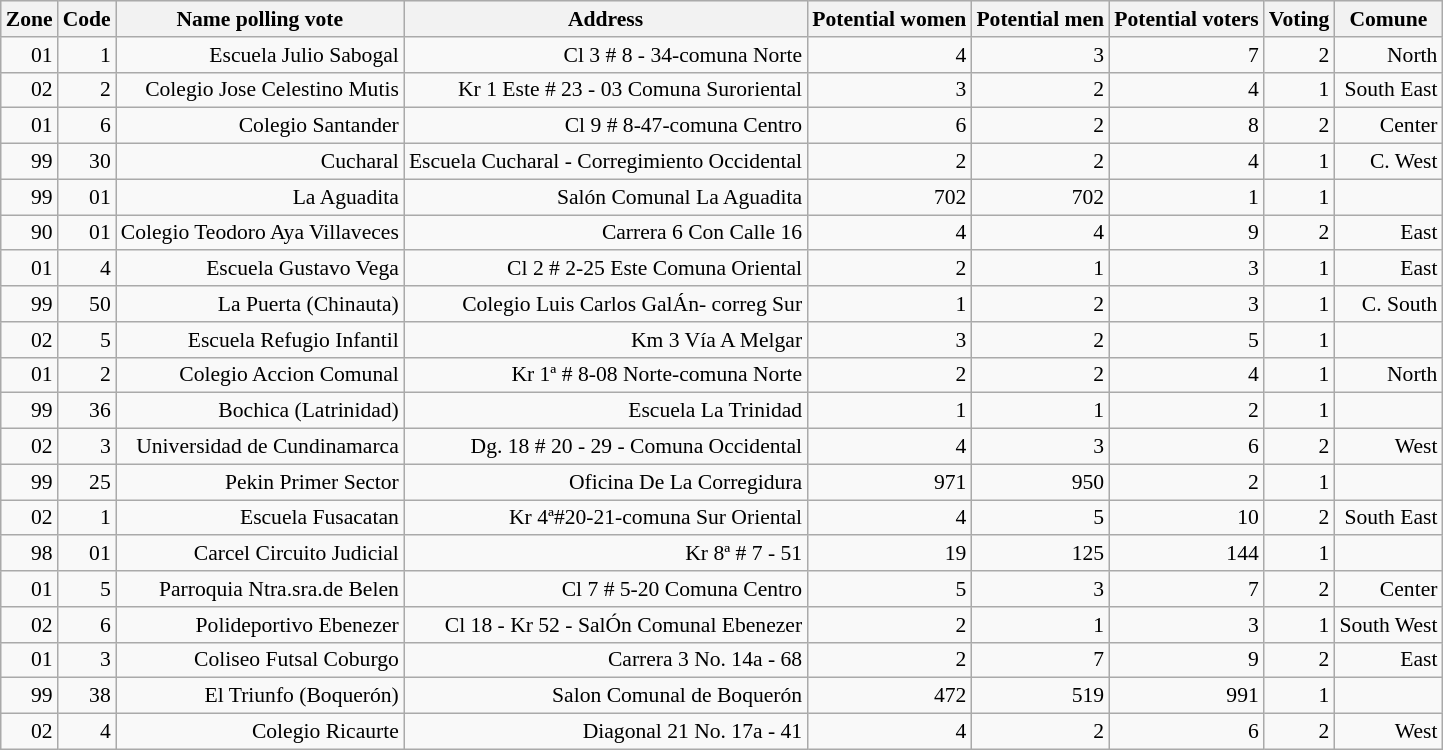<table class="wikitable sortable" style="text-align:right; font-size:90%; margin-bottom:0">
<tr bgcolor="#E9E9E9" align="center">
<th align="left">Zone</th>
<th>Code</th>
<th>Name polling vote</th>
<th>Address</th>
<th>Potential women</th>
<th>Potential men</th>
<th>Potential voters</th>
<th>Voting</th>
<th>Comune</th>
</tr>
<tr>
<td>01</td>
<td>1</td>
<td>Escuela Julio Sabogal</td>
<td>Cl 3 # 8 - 34-comuna Norte</td>
<td>4</td>
<td>3</td>
<td>7</td>
<td>2</td>
<td>North</td>
</tr>
<tr>
<td>02</td>
<td>2</td>
<td>Colegio Jose Celestino Mutis</td>
<td>Kr 1 Este # 23 - 03 Comuna Suroriental</td>
<td>3</td>
<td>2</td>
<td>4</td>
<td>1</td>
<td>South East</td>
</tr>
<tr>
<td>01</td>
<td>6</td>
<td>Colegio Santander</td>
<td>Cl 9 # 8-47-comuna Centro</td>
<td>6</td>
<td>2</td>
<td>8</td>
<td>2</td>
<td>Center</td>
</tr>
<tr>
<td>99</td>
<td>30</td>
<td>Cucharal</td>
<td>Escuela Cucharal - Corregimiento Occidental</td>
<td>2</td>
<td>2</td>
<td>4</td>
<td>1</td>
<td>C. West</td>
</tr>
<tr>
<td>99</td>
<td>01</td>
<td>La Aguadita</td>
<td>Salón Comunal La Aguadita</td>
<td>702</td>
<td>702</td>
<td>1</td>
<td>1</td>
<td></td>
</tr>
<tr>
<td>90</td>
<td>01</td>
<td>Colegio Teodoro Aya Villaveces</td>
<td>Carrera 6 Con Calle 16</td>
<td>4</td>
<td>4</td>
<td>9</td>
<td>2</td>
<td>East</td>
</tr>
<tr>
<td>01</td>
<td>4</td>
<td>Escuela Gustavo Vega</td>
<td>Cl 2 # 2-25 Este Comuna Oriental</td>
<td>2</td>
<td>1</td>
<td>3</td>
<td>1</td>
<td>East</td>
</tr>
<tr>
<td>99</td>
<td>50</td>
<td>La Puerta (Chinauta)</td>
<td>Colegio Luis Carlos GalÁn- correg Sur</td>
<td>1</td>
<td>2</td>
<td>3</td>
<td>1</td>
<td>C. South</td>
</tr>
<tr>
<td>02</td>
<td>5</td>
<td>Escuela Refugio Infantil</td>
<td>Km 3 Vía A Melgar</td>
<td>3</td>
<td>2</td>
<td>5</td>
<td>1</td>
<td></td>
</tr>
<tr>
<td>01</td>
<td>2</td>
<td>Colegio Accion Comunal</td>
<td>Kr 1ª # 8-08 Norte-comuna Norte</td>
<td>2</td>
<td>2</td>
<td>4</td>
<td>1</td>
<td>North</td>
</tr>
<tr>
<td>99</td>
<td>36</td>
<td>Bochica (Latrinidad)</td>
<td>Escuela La Trinidad</td>
<td>1</td>
<td>1</td>
<td>2</td>
<td>1</td>
<td></td>
</tr>
<tr>
<td>02</td>
<td>3</td>
<td>Universidad de Cundinamarca</td>
<td>Dg. 18 # 20 - 29 - Comuna Occidental</td>
<td>4</td>
<td>3</td>
<td>6</td>
<td>2</td>
<td>West</td>
</tr>
<tr>
<td>99</td>
<td>25</td>
<td>Pekin Primer Sector</td>
<td>Oficina De La Corregidura</td>
<td>971</td>
<td>950</td>
<td>2</td>
<td>1</td>
<td></td>
</tr>
<tr>
<td>02</td>
<td>1</td>
<td>Escuela Fusacatan</td>
<td>Kr 4ª#20-21-comuna Sur Oriental</td>
<td>4</td>
<td>5</td>
<td>10</td>
<td>2</td>
<td>South East</td>
</tr>
<tr>
<td>98</td>
<td>01</td>
<td>Carcel Circuito Judicial</td>
<td>Kr 8ª # 7 - 51</td>
<td>19</td>
<td>125</td>
<td>144</td>
<td>1</td>
</tr>
<tr>
<td>01</td>
<td>5</td>
<td>Parroquia Ntra.sra.de Belen</td>
<td>Cl 7 # 5-20 Comuna Centro</td>
<td>5</td>
<td>3</td>
<td>7</td>
<td>2</td>
<td>Center</td>
</tr>
<tr>
<td>02</td>
<td>6</td>
<td>Polideportivo Ebenezer</td>
<td>Cl 18 - Kr 52 - SalÓn Comunal Ebenezer</td>
<td>2</td>
<td>1</td>
<td>3</td>
<td>1</td>
<td>South West</td>
</tr>
<tr>
<td>01</td>
<td>3</td>
<td>Coliseo Futsal Coburgo</td>
<td>Carrera 3 No. 14a - 68</td>
<td>2</td>
<td>7</td>
<td>9</td>
<td>2</td>
<td>East</td>
</tr>
<tr>
<td>99</td>
<td>38</td>
<td>El Triunfo (Boquerón)</td>
<td>Salon Comunal de Boquerón</td>
<td>472</td>
<td>519</td>
<td>991</td>
<td>1</td>
</tr>
<tr>
<td>02</td>
<td>4</td>
<td>Colegio Ricaurte</td>
<td>Diagonal 21 No. 17a - 41</td>
<td>4</td>
<td>2</td>
<td>6</td>
<td>2</td>
<td>West</td>
</tr>
</table>
